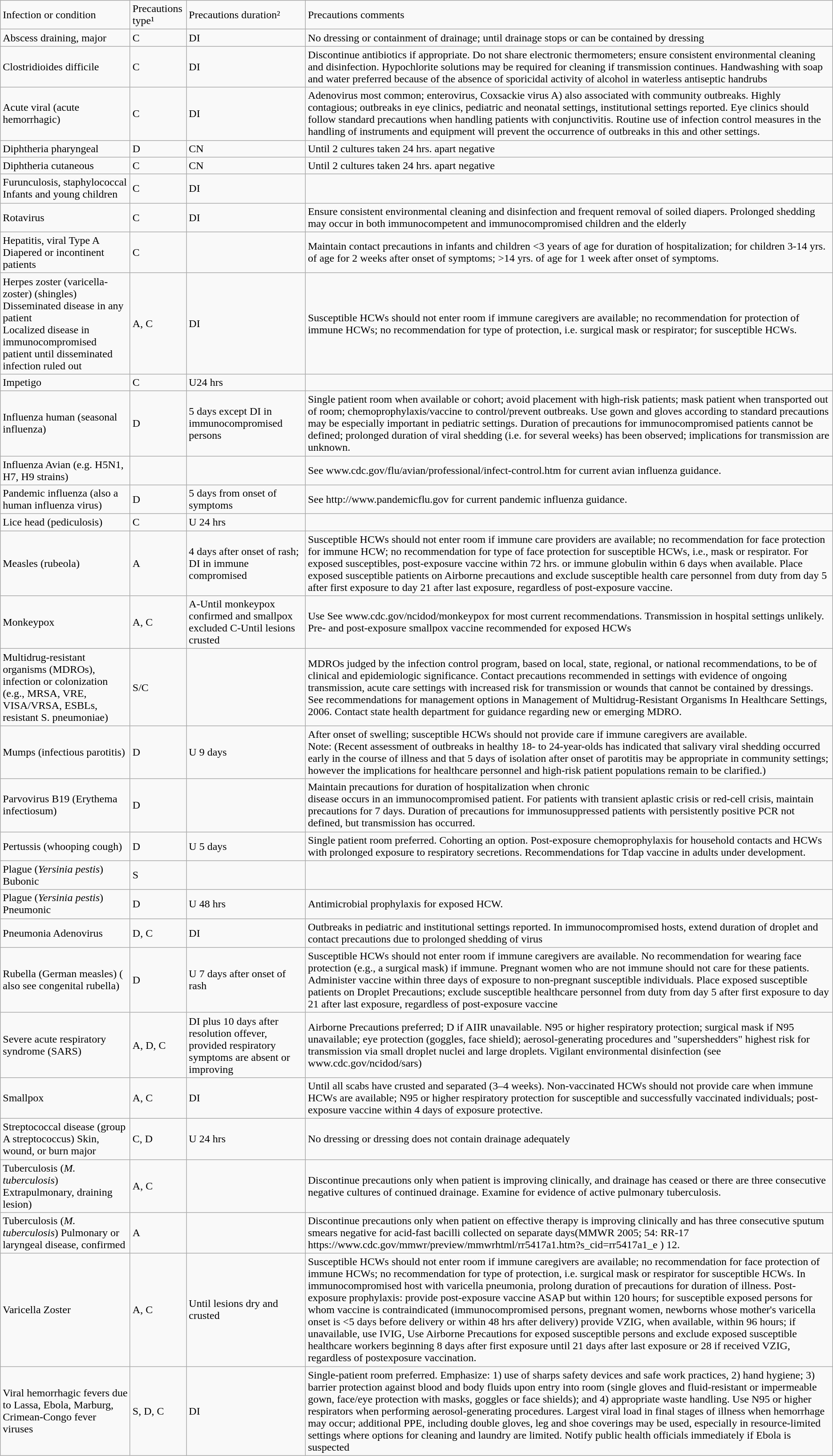<table class="wikitable">
<tr>
<td>Infection or condition</td>
<td>Precautions type¹</td>
<td>Precautions duration²</td>
<td>Precautions comments</td>
</tr>
<tr>
<td>Abscess draining, major</td>
<td>C</td>
<td>DI</td>
<td>No dressing or containment of drainage; until drainage stops or can be contained by dressing</td>
</tr>
<tr>
<td>Clostridioides difficile</td>
<td>C</td>
<td>DI</td>
<td>Discontinue antibiotics if appropriate. Do not share electronic thermometers; ensure consistent environmental cleaning and disinfection. Hypochlorite solutions may be required for cleaning if transmission continues. Handwashing with soap and water preferred because of the absence of sporicidal activity of alcohol in waterless antiseptic handrubs</td>
</tr>
<tr>
<td>Acute viral (acute hemorrhagic)</td>
<td>C</td>
<td>DI</td>
<td>Adenovirus most common; enterovirus, Coxsackie virus A) also associated with community outbreaks. Highly contagious; outbreaks in eye clinics, pediatric and neonatal settings, institutional settings reported. Eye clinics should follow standard precautions when handling patients with conjunctivitis. Routine use of infection control measures in the handling of instruments and equipment will prevent the occurrence of outbreaks in this and other settings.</td>
</tr>
<tr>
<td>Diphtheria pharyngeal</td>
<td>D</td>
<td>CN</td>
<td>Until 2 cultures taken 24 hrs. apart negative</td>
</tr>
<tr>
<td>Diphtheria cutaneous</td>
<td>C</td>
<td>CN</td>
<td>Until 2 cultures taken 24 hrs. apart negative</td>
</tr>
<tr>
<td>Furunculosis, staphylococcal Infants and young children</td>
<td>C</td>
<td>DI</td>
<td></td>
</tr>
<tr>
<td>Rotavirus</td>
<td>C</td>
<td>DI</td>
<td>Ensure consistent environmental cleaning and disinfection and frequent removal of soiled diapers. Prolonged shedding may occur in both immunocompetent and immunocompromised children and the elderly</td>
</tr>
<tr>
<td>Hepatitis, viral Type A Diapered or incontinent patients</td>
<td>C</td>
<td></td>
<td>Maintain contact precautions in infants and children <3 years of age for duration of hospitalization; for children 3-14 yrs. of age for 2 weeks after onset of symptoms; >14 yrs. of age for 1 week after onset of symptoms.</td>
</tr>
<tr>
<td>Herpes zoster (varicella-zoster) (shingles) Disseminated disease in any patient<br>Localized disease in immunocompromised patient until disseminated infection ruled out</td>
<td>A, C</td>
<td>DI</td>
<td>Susceptible HCWs should not enter room if immune caregivers are available; no recommendation for protection of immune HCWs; no recommendation for type of protection, i.e. surgical mask or respirator; for susceptible HCWs.</td>
</tr>
<tr>
<td>Impetigo</td>
<td>C</td>
<td>U24 hrs</td>
<td></td>
</tr>
<tr>
<td>Influenza human (seasonal influenza)</td>
<td>D</td>
<td>5 days except DI in immunocompromised persons</td>
<td>Single patient room when available or cohort; avoid placement with high-risk patients; mask patient when transported out of room; chemoprophylaxis/vaccine to control/prevent outbreaks. Use gown and gloves according to standard precautions may be especially important in pediatric settings. Duration of precautions for immunocompromised patients cannot be defined; prolonged duration of viral shedding (i.e. for several weeks) has been observed; implications for transmission are unknown.</td>
</tr>
<tr>
<td>Influenza Avian (e.g. H5N1, H7, H9 strains)</td>
<td></td>
<td></td>
<td>See www.cdc.gov/flu/avian/professional/infect-control.htm for current avian influenza guidance.</td>
</tr>
<tr>
<td>Pandemic influenza (also a human influenza virus)</td>
<td>D</td>
<td>5 days from onset of symptoms</td>
<td>See http://www.pandemicflu.gov for current pandemic influenza guidance.</td>
</tr>
<tr>
<td>Lice head (pediculosis)</td>
<td>C</td>
<td>U 24 hrs</td>
<td></td>
</tr>
<tr>
<td>Measles (rubeola)</td>
<td>A</td>
<td>4 days after onset of rash; DI in immune compromised</td>
<td>Susceptible HCWs should not enter room if immune care providers are available; no recommendation for face protection for immune HCW; no recommendation for type of face protection for susceptible HCWs, i.e., mask or respirator. For exposed susceptibles, post-exposure vaccine within 72 hrs. or immune globulin within 6 days when available. Place exposed susceptible patients on Airborne precautions and exclude susceptible health care personnel from duty from day 5 after first exposure to day 21 after last exposure, regardless of post-exposure vaccine.</td>
</tr>
<tr>
<td>Monkeypox</td>
<td>A, C</td>
<td>A-Until monkeypox confirmed and smallpox excluded C-Until lesions crusted</td>
<td>Use See www.cdc.gov/ncidod/monkeypox for most current recommendations. Transmission in hospital settings unlikely. Pre- and post-exposure smallpox vaccine recommended for exposed HCWs</td>
</tr>
<tr>
<td>Multidrug-resistant organisms (MDROs), infection or colonization (e.g., MRSA, VRE, VISA/VRSA, ESBLs, resistant S. pneumoniae)</td>
<td>S/C</td>
<td></td>
<td>MDROs judged by the infection control program, based on local, state, regional, or national recommendations, to be of clinical and epidemiologic significance. Contact precautions recommended in settings with evidence of ongoing transmission, acute care settings with increased risk for transmission or wounds that cannot be contained by dressings. See recommendations for management options in Management of Multidrug-Resistant Organisms In Healthcare Settings, 2006. Contact state health department for guidance regarding new or emerging MDRO.</td>
</tr>
<tr>
<td>Mumps (infectious parotitis)</td>
<td>D</td>
<td>U 9 days</td>
<td>After onset of swelling; susceptible HCWs should not provide care if immune caregivers are available.<br>Note: (Recent assessment of outbreaks in healthy 18- to 24-year-olds has indicated that salivary viral shedding occurred early in the course of illness and that 5 days of isolation after onset of parotitis may be appropriate in community settings; however the implications for healthcare personnel and high-risk patient populations remain to be clarified.)</td>
</tr>
<tr>
<td>Parvovirus B19 (Erythema infectiosum)</td>
<td>D</td>
<td></td>
<td>Maintain precautions for duration of hospitalization when chronic<br>disease occurs in an immunocompromised patient. For patients with transient aplastic crisis or red-cell crisis, maintain precautions for 7 days. Duration of precautions for immunosuppressed patients with persistently positive PCR not defined, but transmission has occurred.</td>
</tr>
<tr>
<td>Pertussis (whooping cough)</td>
<td>D</td>
<td>U 5 days</td>
<td>Single patient room preferred. Cohorting an option. Post-exposure chemoprophylaxis for household contacts and HCWs with prolonged exposure to respiratory secretions. Recommendations for Tdap vaccine in adults under development.</td>
</tr>
<tr>
<td>Plague (<em>Yersinia pestis</em>) Bubonic</td>
<td>S</td>
<td></td>
<td></td>
</tr>
<tr>
<td>Plague (<em>Yersinia pestis</em>) Pneumonic</td>
<td>D</td>
<td>U 48 hrs</td>
<td>Antimicrobial prophylaxis for exposed HCW.</td>
</tr>
<tr>
<td>Pneumonia Adenovirus</td>
<td>D, C</td>
<td>DI</td>
<td>Outbreaks in pediatric and institutional settings reported. In immunocompromised hosts, extend duration of droplet and contact precautions due to prolonged shedding of virus</td>
</tr>
<tr>
<td>Rubella (German measles) ( also see congenital rubella)</td>
<td>D</td>
<td>U 7 days after onset of rash</td>
<td>Susceptible HCWs should not enter room if immune caregivers are available. No recommendation for wearing face protection (e.g., a surgical mask) if immune. Pregnant women who are not immune should not care for these patients. Administer vaccine within three days of exposure to non-pregnant susceptible individuals. Place exposed susceptible patients on Droplet Precautions; exclude susceptible healthcare personnel from duty from day 5 after first exposure to day 21 after last exposure, regardless of post-exposure vaccine</td>
</tr>
<tr>
<td>Severe acute respiratory syndrome (SARS)</td>
<td>A, D, C</td>
<td>DI plus 10 days after resolution offever, provided respiratory symptoms are absent or improving</td>
<td>Airborne Precautions preferred; D if AIIR unavailable. N95 or higher respiratory protection; surgical mask if N95 unavailable; eye protection (goggles, face shield); aerosol-generating procedures and "supershedders" highest risk for transmission via small droplet nuclei and large droplets. Vigilant environmental disinfection (see www.cdc.gov/ncidod/sars)</td>
</tr>
<tr>
<td>Smallpox</td>
<td>A, C</td>
<td>DI</td>
<td>Until all scabs have crusted and separated (3–4 weeks). Non-vaccinated HCWs should not provide care when immune HCWs are available; N95 or higher respiratory protection for susceptible and successfully vaccinated individuals; post-exposure vaccine within 4 days of exposure protective.</td>
</tr>
<tr>
<td>Streptococcal disease (group A streptococcus) Skin, wound, or burn major</td>
<td>C, D</td>
<td>U 24 hrs</td>
<td>No dressing or dressing does not contain drainage adequately</td>
</tr>
<tr>
<td>Tuberculosis (<em>M. tuberculosis</em>) Extrapulmonary, draining lesion)</td>
<td>A, C</td>
<td></td>
<td>Discontinue precautions only when patient is improving clinically, and drainage has ceased or there are three consecutive negative cultures of continued drainage. Examine for evidence of active pulmonary tuberculosis.</td>
</tr>
<tr>
<td>Tuberculosis (<em>M. tuberculosis</em>) Pulmonary or laryngeal disease, confirmed</td>
<td>A</td>
<td></td>
<td>Discontinue precautions only when patient on effective therapy is improving clinically and has three consecutive sputum smears negative for acid-fast bacilli collected on separate days(MMWR 2005; 54: RR-17 https://www.cdc.gov/mmwr/preview/mmwrhtml/rr5417a1.htm?s_cid=rr5417a1_e ) 12.</td>
</tr>
<tr>
<td>Varicella Zoster</td>
<td>A, C</td>
<td>Until lesions dry and crusted</td>
<td>Susceptible HCWs should not enter room if immune caregivers are available; no recommendation for face protection of immune HCWs; no recommendation for type of protection, i.e. surgical mask or respirator for susceptible HCWs. In immunocompromised host with varicella pneumonia, prolong duration of precautions for duration of illness. Post-exposure prophylaxis: provide post-exposure vaccine ASAP but within 120 hours; for susceptible exposed persons for whom vaccine is contraindicated (immunocompromised persons, pregnant women, newborns whose mother's varicella onset is <5 days before delivery or within 48 hrs after delivery) provide VZIG, when available, within 96 hours; if unavailable, use IVIG, Use Airborne Precautions for exposed susceptible persons and exclude exposed susceptible healthcare workers beginning 8 days after first exposure until 21 days after last exposure or 28 if received VZIG, regardless of postexposure vaccination.</td>
</tr>
<tr>
<td>Viral hemorrhagic fevers due to Lassa, Ebola, Marburg, Crimean-Congo fever viruses</td>
<td>S, D, C</td>
<td>DI</td>
<td>Single-patient room preferred. Emphasize: 1) use of sharps safety devices and safe work practices, 2) hand hygiene; 3) barrier protection against blood and body fluids upon entry into room (single gloves and fluid-resistant or impermeable gown, face/eye protection with masks, goggles or face shields); and 4) appropriate waste handling. Use N95 or higher respirators when performing aerosol-generating procedures. Largest viral load in final stages of illness when hemorrhage may occur; additional PPE, including double gloves, leg and shoe coverings may be used, especially in resource-limited settings where options for cleaning and laundry are limited. Notify public health officials immediately if Ebola is suspected</td>
</tr>
</table>
